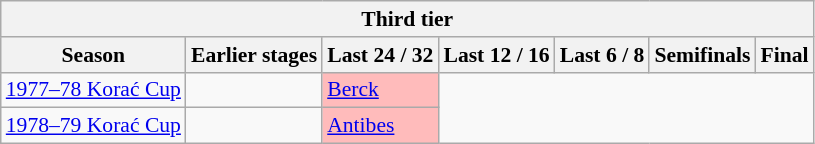<table class="wikitable" style="font-size:90%">
<tr>
<th colspan=7>Third tier</th>
</tr>
<tr>
<th>Season</th>
<th>Earlier stages</th>
<th>Last 24 / 32</th>
<th>Last 12 / 16</th>
<th>Last 6 / 8</th>
<th>Semifinals</th>
<th>Final</th>
</tr>
<tr>
<td><a href='#'>1977–78 Korać Cup</a></td>
<td></td>
<td bgcolor=#FFBBBB> <a href='#'>Berck</a></td>
</tr>
<tr>
<td><a href='#'>1978–79 Korać Cup</a></td>
<td></td>
<td bgcolor=#FFBBBB> <a href='#'>Antibes</a></td>
</tr>
</table>
